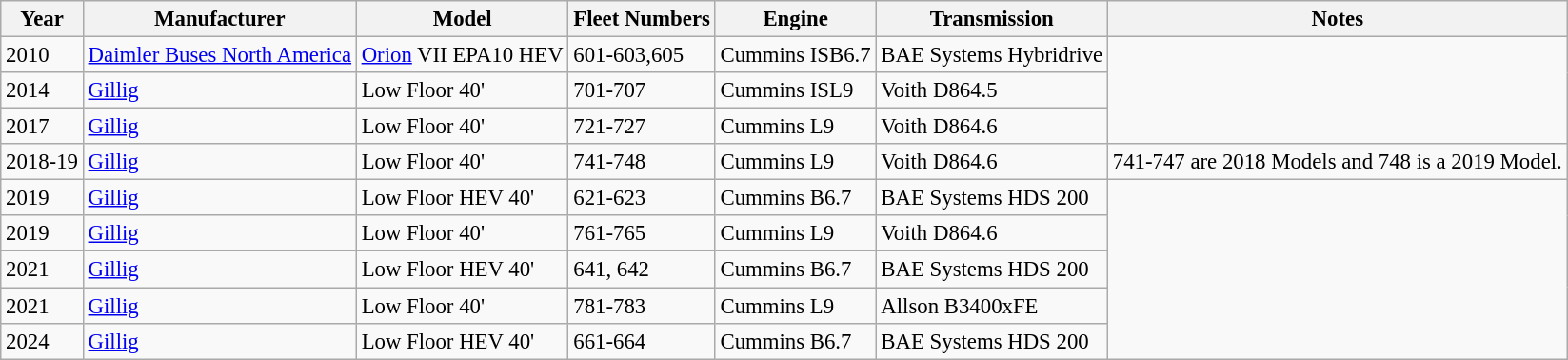<table class="wikitable sortable"  style="font-size: 95%;">
<tr>
<th>Year</th>
<th>Manufacturer</th>
<th>Model</th>
<th>Fleet Numbers</th>
<th>Engine</th>
<th>Transmission</th>
<th>Notes</th>
</tr>
<tr>
<td>2010</td>
<td><a href='#'>Daimler Buses North America</a></td>
<td><a href='#'>Orion</a> VII EPA10 HEV</td>
<td>601-603,605</td>
<td>Cummins ISB6.7</td>
<td>BAE Systems Hybridrive</td>
</tr>
<tr>
<td>2014</td>
<td><a href='#'>Gillig</a></td>
<td>Low Floor 40'</td>
<td>701-707</td>
<td>Cummins ISL9</td>
<td>Voith D864.5</td>
</tr>
<tr>
<td>2017</td>
<td><a href='#'>Gillig</a></td>
<td>Low Floor 40'</td>
<td>721-727</td>
<td>Cummins L9</td>
<td>Voith D864.6</td>
</tr>
<tr>
<td>2018-19</td>
<td><a href='#'>Gillig</a></td>
<td>Low Floor 40'</td>
<td>741-748</td>
<td>Cummins L9</td>
<td>Voith D864.6</td>
<td>741-747 are 2018 Models and 748 is a 2019 Model.</td>
</tr>
<tr>
<td>2019</td>
<td><a href='#'>Gillig</a></td>
<td>Low Floor HEV 40'</td>
<td>621-623</td>
<td>Cummins B6.7</td>
<td>BAE Systems HDS 200</td>
</tr>
<tr>
<td>2019</td>
<td><a href='#'>Gillig</a></td>
<td>Low Floor 40'</td>
<td>761-765</td>
<td>Cummins L9</td>
<td>Voith D864.6</td>
</tr>
<tr>
<td>2021</td>
<td><a href='#'>Gillig</a></td>
<td>Low Floor HEV 40'</td>
<td>641, 642</td>
<td>Cummins B6.7</td>
<td>BAE Systems HDS 200</td>
</tr>
<tr>
<td>2021</td>
<td><a href='#'>Gillig</a></td>
<td>Low Floor 40'</td>
<td>781-783</td>
<td>Cummins L9</td>
<td>Allson B3400xFE</td>
</tr>
<tr>
<td>2024</td>
<td><a href='#'>Gillig</a></td>
<td>Low Floor HEV 40'</td>
<td>661-664</td>
<td>Cummins B6.7</td>
<td>BAE Systems HDS 200</td>
</tr>
</table>
